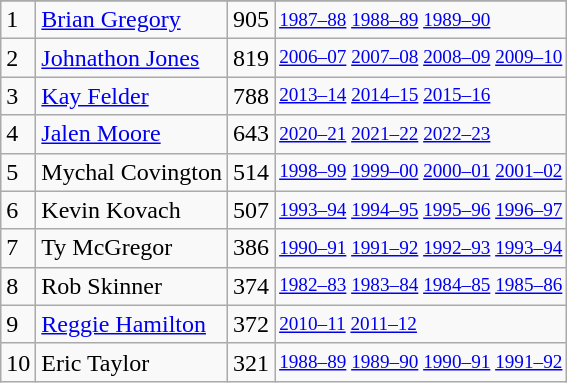<table class="wikitable">
<tr>
</tr>
<tr>
<td>1</td>
<td><a href='#'>Brian Gregory</a></td>
<td>905</td>
<td style="font-size:80%;"><a href='#'>1987–88</a> <a href='#'>1988–89</a> <a href='#'>1989–90</a></td>
</tr>
<tr>
<td>2</td>
<td><a href='#'>Johnathon Jones</a></td>
<td>819</td>
<td style="font-size:80%;"><a href='#'>2006–07</a> <a href='#'>2007–08</a> <a href='#'>2008–09</a> <a href='#'>2009–10</a></td>
</tr>
<tr>
<td>3</td>
<td><a href='#'>Kay Felder</a></td>
<td>788</td>
<td style="font-size:80%;"><a href='#'>2013–14</a> <a href='#'>2014–15</a> <a href='#'>2015–16</a></td>
</tr>
<tr>
<td>4</td>
<td><a href='#'>Jalen Moore</a></td>
<td>643</td>
<td style="font-size:80%;"><a href='#'>2020–21</a> <a href='#'>2021–22</a> <a href='#'>2022–23</a></td>
</tr>
<tr>
<td>5</td>
<td>Mychal Covington</td>
<td>514</td>
<td style="font-size:80%;"><a href='#'>1998–99</a> <a href='#'>1999–00</a> <a href='#'>2000–01</a> <a href='#'>2001–02</a></td>
</tr>
<tr>
<td>6</td>
<td>Kevin Kovach</td>
<td>507</td>
<td style="font-size:80%;"><a href='#'>1993–94</a> <a href='#'>1994–95</a> <a href='#'>1995–96</a> <a href='#'>1996–97</a></td>
</tr>
<tr>
<td>7</td>
<td>Ty McGregor</td>
<td>386</td>
<td style="font-size:80%;"><a href='#'>1990–91</a> <a href='#'>1991–92</a> <a href='#'>1992–93</a> <a href='#'>1993–94</a></td>
</tr>
<tr>
<td>8</td>
<td>Rob Skinner</td>
<td>374</td>
<td style="font-size:80%;"><a href='#'>1982–83</a> <a href='#'>1983–84</a> <a href='#'>1984–85</a> <a href='#'>1985–86</a></td>
</tr>
<tr>
<td>9</td>
<td><a href='#'>Reggie Hamilton</a></td>
<td>372</td>
<td style="font-size:80%;"><a href='#'>2010–11</a> <a href='#'>2011–12</a></td>
</tr>
<tr>
<td>10</td>
<td>Eric Taylor</td>
<td>321</td>
<td style="font-size:80%;"><a href='#'>1988–89</a> <a href='#'>1989–90</a> <a href='#'>1990–91</a> <a href='#'>1991–92</a></td>
</tr>
</table>
